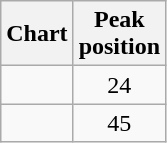<table class="wikitable">
<tr>
<th>Chart</th>
<th>Peak<br>position</th>
</tr>
<tr>
<td></td>
<td align="center">24</td>
</tr>
<tr>
<td></td>
<td align="center">45</td>
</tr>
</table>
